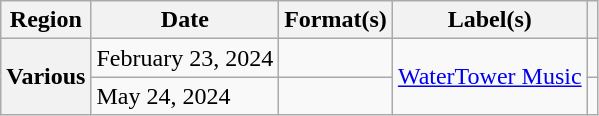<table class="wikitable plainrowheaders">
<tr>
<th scope="col">Region</th>
<th scope="col">Date</th>
<th scope="col">Format(s)</th>
<th scope="col">Label(s)</th>
<th scope="col"></th>
</tr>
<tr>
<th scope="row" rowspan="2">Various</th>
<td>February 23, 2024</td>
<td></td>
<td rowspan="2"><a href='#'>WaterTower Music</a></td>
<td style="text-align:center;"></td>
</tr>
<tr>
<td>May 24, 2024</td>
<td></td>
<td style="text-align:center;"></td>
</tr>
</table>
